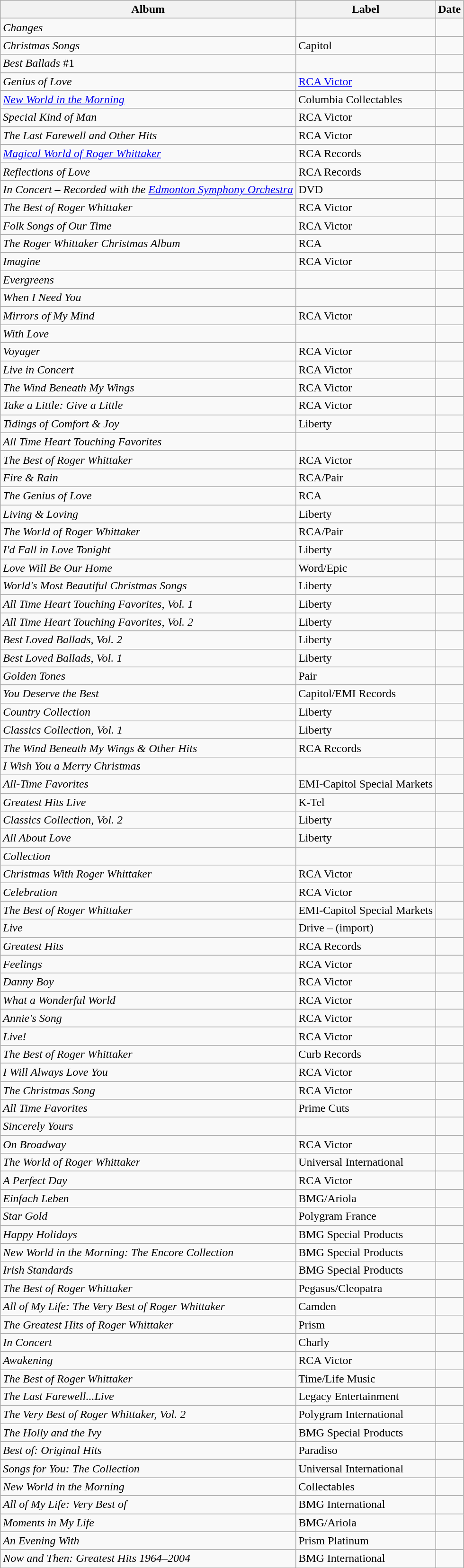<table class="sortable wikitable">
<tr>
<th>Album</th>
<th>Label</th>
<th>Date</th>
</tr>
<tr>
<td><em>Changes</em></td>
<td></td>
<td></td>
</tr>
<tr>
<td><em>Christmas Songs</em></td>
<td>Capitol</td>
<td></td>
</tr>
<tr>
<td><em>Best Ballads</em> #1</td>
<td></td>
<td></td>
</tr>
<tr>
<td><em>Genius of Love</em></td>
<td><a href='#'>RCA Victor</a></td>
<td></td>
</tr>
<tr>
<td><em><a href='#'>New World in the Morning</a></em></td>
<td>Columbia Collectables</td>
<td></td>
</tr>
<tr>
<td><em>Special Kind of Man</em></td>
<td>RCA Victor</td>
<td></td>
</tr>
<tr>
<td><em>The Last Farewell and Other Hits</em></td>
<td>RCA Victor</td>
<td></td>
</tr>
<tr>
<td><em><a href='#'>Magical World of Roger Whittaker</a></em></td>
<td>RCA Records</td>
<td></td>
</tr>
<tr>
<td><em>Reflections of Love</em></td>
<td>RCA Records</td>
<td></td>
</tr>
<tr>
<td><em>In Concert – Recorded with the <a href='#'>Edmonton Symphony Orchestra</a></em></td>
<td>DVD</td>
<td></td>
</tr>
<tr>
<td><em>The Best of Roger Whittaker</em></td>
<td>RCA Victor</td>
<td></td>
</tr>
<tr>
<td><em>Folk Songs of Our Time</em></td>
<td>RCA Victor</td>
<td></td>
</tr>
<tr>
<td><em>The Roger Whittaker Christmas Album</em></td>
<td>RCA</td>
<td></td>
</tr>
<tr>
<td><em>Imagine</em></td>
<td>RCA Victor</td>
<td></td>
</tr>
<tr>
<td><em>Evergreens</em></td>
<td></td>
<td></td>
</tr>
<tr>
<td><em>When I Need You</em></td>
<td></td>
<td></td>
</tr>
<tr>
<td><em>Mirrors of My Mind</em></td>
<td>RCA Victor</td>
<td></td>
</tr>
<tr>
<td><em>With Love</em></td>
<td></td>
<td></td>
</tr>
<tr>
<td><em>Voyager</em></td>
<td>RCA Victor</td>
<td></td>
</tr>
<tr>
<td><em>Live in Concert</em></td>
<td>RCA Victor</td>
<td></td>
</tr>
<tr>
<td><em>The Wind Beneath My Wings</em></td>
<td>RCA Victor</td>
<td></td>
</tr>
<tr>
<td><em>Take a Little: Give a Little</em></td>
<td>RCA Victor</td>
<td></td>
</tr>
<tr>
<td><em>Tidings of Comfort & Joy</em></td>
<td>Liberty</td>
<td></td>
</tr>
<tr>
<td><em>All Time Heart Touching Favorites</em></td>
<td></td>
<td></td>
</tr>
<tr>
<td><em>The Best of Roger Whittaker</em></td>
<td>RCA Victor</td>
<td></td>
</tr>
<tr>
<td><em>Fire & Rain</em></td>
<td>RCA/Pair</td>
<td></td>
</tr>
<tr>
<td><em>The Genius of Love</em></td>
<td>RCA</td>
<td></td>
</tr>
<tr>
<td><em>Living & Loving</em></td>
<td>Liberty</td>
<td></td>
</tr>
<tr>
<td><em>The World of Roger Whittaker</em></td>
<td>RCA/Pair</td>
<td></td>
</tr>
<tr>
<td><em>I'd Fall in Love Tonight</em></td>
<td>Liberty</td>
<td></td>
</tr>
<tr>
<td><em>Love Will Be Our Home</em></td>
<td>Word/Epic</td>
<td></td>
</tr>
<tr>
<td><em>World's Most Beautiful Christmas Songs</em></td>
<td>Liberty</td>
<td></td>
</tr>
<tr>
<td><em>All Time Heart Touching Favorites, Vol. 1</em></td>
<td>Liberty</td>
<td></td>
</tr>
<tr>
<td><em>All Time Heart Touching Favorites, Vol. 2</em></td>
<td>Liberty</td>
<td></td>
</tr>
<tr>
<td><em>Best Loved Ballads, Vol. 2</em></td>
<td>Liberty</td>
<td></td>
</tr>
<tr>
<td><em>Best Loved Ballads, Vol. 1</em></td>
<td>Liberty</td>
<td></td>
</tr>
<tr>
<td><em>Golden Tones</em></td>
<td>Pair</td>
<td></td>
</tr>
<tr>
<td><em>You Deserve the Best</em></td>
<td>Capitol/EMI Records</td>
<td></td>
</tr>
<tr>
<td><em>Country Collection</em></td>
<td>Liberty</td>
<td></td>
</tr>
<tr>
<td><em>Classics Collection, Vol. 1</em></td>
<td>Liberty</td>
<td></td>
</tr>
<tr>
<td><em>The Wind Beneath My Wings & Other Hits</em></td>
<td>RCA Records</td>
<td></td>
</tr>
<tr>
<td><em>I Wish You a Merry Christmas</em></td>
<td></td>
<td></td>
</tr>
<tr>
<td><em>All-Time Favorites</em></td>
<td>EMI-Capitol Special Markets</td>
<td></td>
</tr>
<tr>
<td><em>Greatest Hits Live</em></td>
<td>K-Tel</td>
<td></td>
</tr>
<tr>
<td><em>Classics Collection, Vol. 2</em></td>
<td>Liberty</td>
<td></td>
</tr>
<tr>
<td><em>All About Love</em></td>
<td>Liberty</td>
<td></td>
</tr>
<tr>
<td><em>Collection</em></td>
<td></td>
<td></td>
</tr>
<tr>
<td><em>Christmas With Roger Whittaker</em></td>
<td>RCA Victor</td>
<td></td>
</tr>
<tr>
<td><em>Celebration</em></td>
<td>RCA Victor</td>
<td></td>
</tr>
<tr>
<td><em>The Best of Roger Whittaker</em></td>
<td>EMI-Capitol Special Markets</td>
<td></td>
</tr>
<tr>
<td><em>Live</em></td>
<td>Drive – (import)</td>
<td></td>
</tr>
<tr>
<td><em>Greatest Hits</em></td>
<td>RCA Records</td>
<td></td>
</tr>
<tr>
<td><em>Feelings</em></td>
<td>RCA Victor</td>
<td></td>
</tr>
<tr>
<td><em>Danny Boy</em></td>
<td>RCA Victor</td>
<td></td>
</tr>
<tr>
<td><em>What a Wonderful World</em></td>
<td>RCA Victor</td>
<td></td>
</tr>
<tr>
<td><em>Annie's Song</em></td>
<td>RCA Victor</td>
<td></td>
</tr>
<tr>
<td><em>Live!</em></td>
<td>RCA Victor</td>
<td></td>
</tr>
<tr>
<td><em>The Best of Roger Whittaker</em></td>
<td>Curb Records</td>
<td></td>
</tr>
<tr>
<td><em>I Will Always Love You</em></td>
<td>RCA Victor</td>
<td></td>
</tr>
<tr>
<td><em>The Christmas Song</em></td>
<td>RCA Victor</td>
<td></td>
</tr>
<tr>
<td><em>All Time Favorites</em></td>
<td>Prime Cuts</td>
<td></td>
</tr>
<tr>
<td><em>Sincerely Yours</em></td>
<td></td>
<td></td>
</tr>
<tr>
<td><em>On Broadway</em></td>
<td>RCA Victor</td>
<td></td>
</tr>
<tr>
<td><em>The World of Roger Whittaker</em></td>
<td>Universal International</td>
<td></td>
</tr>
<tr>
<td><em>A Perfect Day</em></td>
<td>RCA Victor</td>
<td></td>
</tr>
<tr>
<td><em>Einfach Leben</em></td>
<td>BMG/Ariola</td>
<td></td>
</tr>
<tr>
<td><em>Star Gold</em></td>
<td>Polygram France</td>
<td></td>
</tr>
<tr>
<td><em>Happy Holidays</em></td>
<td>BMG Special Products</td>
<td></td>
</tr>
<tr>
<td><em>New World in the Morning: The Encore Collection</em></td>
<td>BMG Special Products</td>
<td></td>
</tr>
<tr>
<td><em>Irish Standards</em></td>
<td>BMG Special Products</td>
<td></td>
</tr>
<tr>
<td><em>The Best of Roger Whittaker</em></td>
<td>Pegasus/Cleopatra</td>
<td></td>
</tr>
<tr>
<td><em>All of My Life: The Very Best of Roger Whittaker</em></td>
<td>Camden</td>
<td></td>
</tr>
<tr>
<td><em>The Greatest Hits of Roger Whittaker</em></td>
<td>Prism</td>
<td></td>
</tr>
<tr>
<td><em>In Concert</em></td>
<td>Charly</td>
<td></td>
</tr>
<tr>
<td><em>Awakening</em></td>
<td>RCA Victor</td>
<td></td>
</tr>
<tr>
<td><em>The Best of Roger Whittaker</em></td>
<td>Time/Life Music</td>
<td></td>
</tr>
<tr>
<td><em>The Last Farewell...Live</em></td>
<td>Legacy Entertainment</td>
<td></td>
</tr>
<tr>
<td><em>The Very Best of Roger Whittaker, Vol. 2</em></td>
<td>Polygram International</td>
<td></td>
</tr>
<tr>
<td><em>The Holly and the Ivy</em></td>
<td>BMG Special Products</td>
<td></td>
</tr>
<tr>
<td><em>Best of: Original Hits</em></td>
<td>Paradiso</td>
<td></td>
</tr>
<tr>
<td><em>Songs for You: The Collection</em></td>
<td>Universal International</td>
<td></td>
</tr>
<tr>
<td><em>New World in the Morning</em></td>
<td>Collectables</td>
<td></td>
</tr>
<tr>
<td><em>All of My Life: Very Best of</em></td>
<td>BMG International</td>
<td></td>
</tr>
<tr>
<td><em>Moments in My Life</em></td>
<td>BMG/Ariola</td>
<td></td>
</tr>
<tr>
<td><em>An Evening With</em></td>
<td>Prism Platinum</td>
<td></td>
</tr>
<tr>
<td><em>Now and Then: Greatest Hits 1964–2004</em></td>
<td>BMG International</td>
<td></td>
</tr>
</table>
